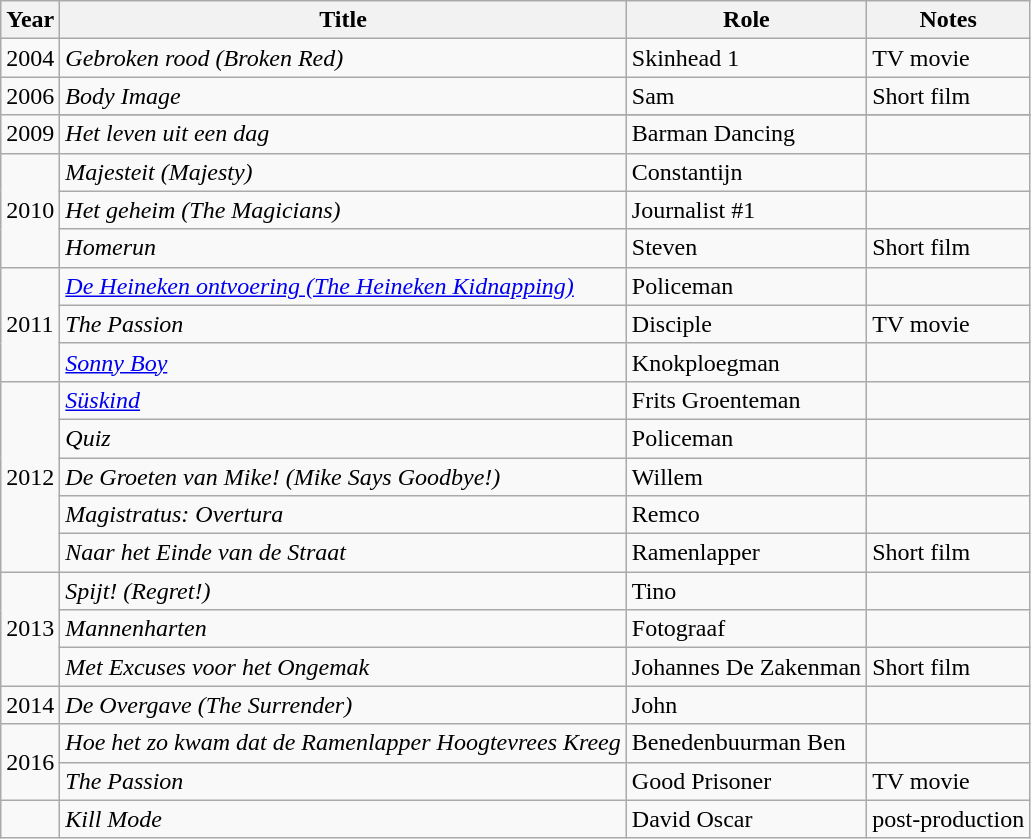<table class="wikitable mw-collapsible">
<tr>
<th>Year</th>
<th>Title</th>
<th>Role</th>
<th>Notes</th>
</tr>
<tr>
<td>2004</td>
<td><em>Gebroken rood (Broken Red)</em></td>
<td>Skinhead 1</td>
<td>TV movie</td>
</tr>
<tr>
<td>2006</td>
<td><em>Body Image</em></td>
<td>Sam</td>
<td>Short film</td>
</tr>
<tr>
<td rowspan="2">2009</td>
</tr>
<tr>
<td><em>Het leven uit een dag</em></td>
<td>Barman Dancing</td>
<td></td>
</tr>
<tr>
<td rowspan="3">2010</td>
<td><em>Majesteit (Majesty)</em></td>
<td>Constantijn</td>
<td></td>
</tr>
<tr>
<td><em>Het geheim (The Magicians)</em></td>
<td>Journalist #1</td>
<td></td>
</tr>
<tr>
<td><em>Homerun</em></td>
<td>Steven</td>
<td>Short film</td>
</tr>
<tr>
<td rowspan="3">2011</td>
<td><em><a href='#'>De Heineken ontvoering (The Heineken Kidnapping)</a></em></td>
<td>Policeman</td>
<td></td>
</tr>
<tr>
<td><em>The Passion</em></td>
<td>Disciple</td>
<td>TV movie</td>
</tr>
<tr>
<td><em><a href='#'>Sonny Boy</a></em></td>
<td>Knokploegman</td>
<td></td>
</tr>
<tr>
<td rowspan="5">2012</td>
<td><em><a href='#'>Süskind</a></em></td>
<td>Frits Groenteman</td>
<td></td>
</tr>
<tr>
<td><em>Quiz</em></td>
<td>Policeman</td>
<td></td>
</tr>
<tr>
<td><em>De Groeten van Mike! (Mike Says Goodbye!)</em></td>
<td>Willem</td>
<td></td>
</tr>
<tr>
<td><em>Magistratus: Overtura</em></td>
<td>Remco</td>
<td></td>
</tr>
<tr>
<td><em>Naar het Einde van de Straat</em></td>
<td>Ramenlapper</td>
<td>Short film</td>
</tr>
<tr>
<td rowspan="3">2013</td>
<td><em>Spijt! (Regret!)</em></td>
<td>Tino</td>
<td></td>
</tr>
<tr>
<td><em>Mannenharten</em></td>
<td>Fotograaf</td>
<td></td>
</tr>
<tr>
<td><em>Met Excuses voor het Ongemak</em></td>
<td>Johannes De Zakenman</td>
<td>Short film</td>
</tr>
<tr>
<td>2014</td>
<td><em>De Overgave (The Surrender)</em></td>
<td>John</td>
<td></td>
</tr>
<tr>
<td rowspan="2">2016</td>
<td><em>Hoe het zo kwam dat de Ramenlapper Hoogtevrees Kreeg</em></td>
<td>Benedenbuurman Ben</td>
<td></td>
</tr>
<tr>
<td><em>The Passion</em></td>
<td>Good Prisoner</td>
<td>TV movie</td>
</tr>
<tr>
<td></td>
<td><em>Kill Mode</em></td>
<td>David Oscar</td>
<td>post-production</td>
</tr>
</table>
